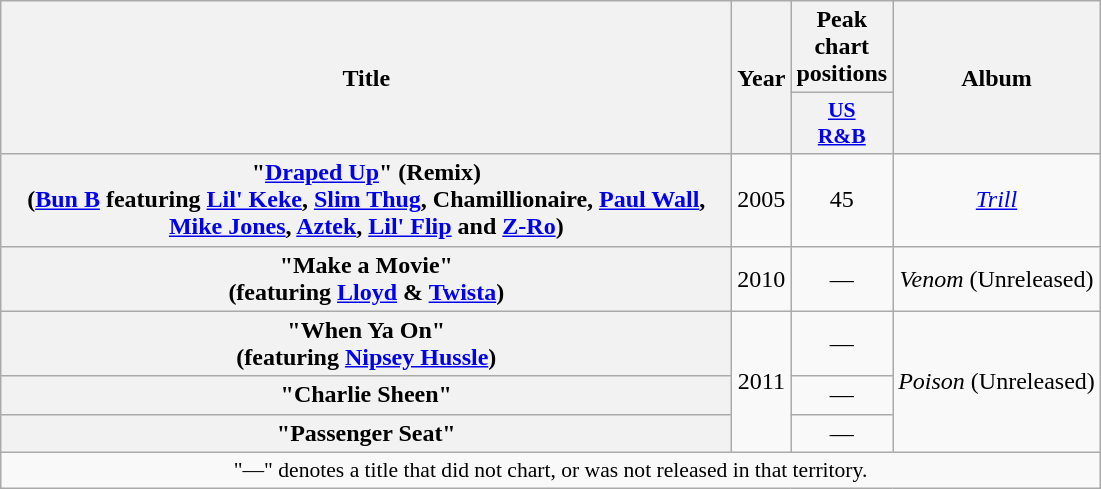<table class="wikitable plainrowheaders" style="text-align:center;" border="1">
<tr>
<th scope="col" rowspan="2" style="width:30em;">Title</th>
<th scope="col" rowspan="2">Year</th>
<th scope="col" colspan="1">Peak chart positions</th>
<th scope="col" rowspan="2">Album</th>
</tr>
<tr>
<th scope="col" style="width:3em;font-size:90%;"><a href='#'>US<br>R&B</a></th>
</tr>
<tr>
<th scope="row">"<a href='#'>Draped Up</a>" (Remix)<br><span>(<a href='#'>Bun B</a> featuring <a href='#'>Lil' Keke</a>, <a href='#'>Slim Thug</a>, Chamillionaire, <a href='#'>Paul Wall</a>, <a href='#'>Mike Jones</a>, <a href='#'>Aztek</a>, <a href='#'>Lil' Flip</a> and <a href='#'>Z-Ro</a>)</span></th>
<td>2005</td>
<td>45</td>
<td><em><a href='#'>Trill</a></em></td>
</tr>
<tr>
<th scope="row">"Make a Movie" <br><span>(featuring <a href='#'>Lloyd</a> & <a href='#'>Twista</a>)</span></th>
<td>2010</td>
<td>—</td>
<td><em>Venom</em> (Unreleased)</td>
</tr>
<tr>
<th scope="row">"When Ya On" <br><span>(featuring <a href='#'>Nipsey Hussle</a>)</span></th>
<td rowspan="3">2011</td>
<td>—</td>
<td rowspan="3"><em>Poison</em> (Unreleased)</td>
</tr>
<tr>
<th scope="row">"Charlie Sheen" <br><span></span></th>
<td>—</td>
</tr>
<tr>
<th scope="row">"Passenger Seat" <br><span></span></th>
<td>—</td>
</tr>
<tr>
<td colspan="10" style="font-size:90%">"—" denotes a title that did not chart, or was not released in that territory.</td>
</tr>
</table>
